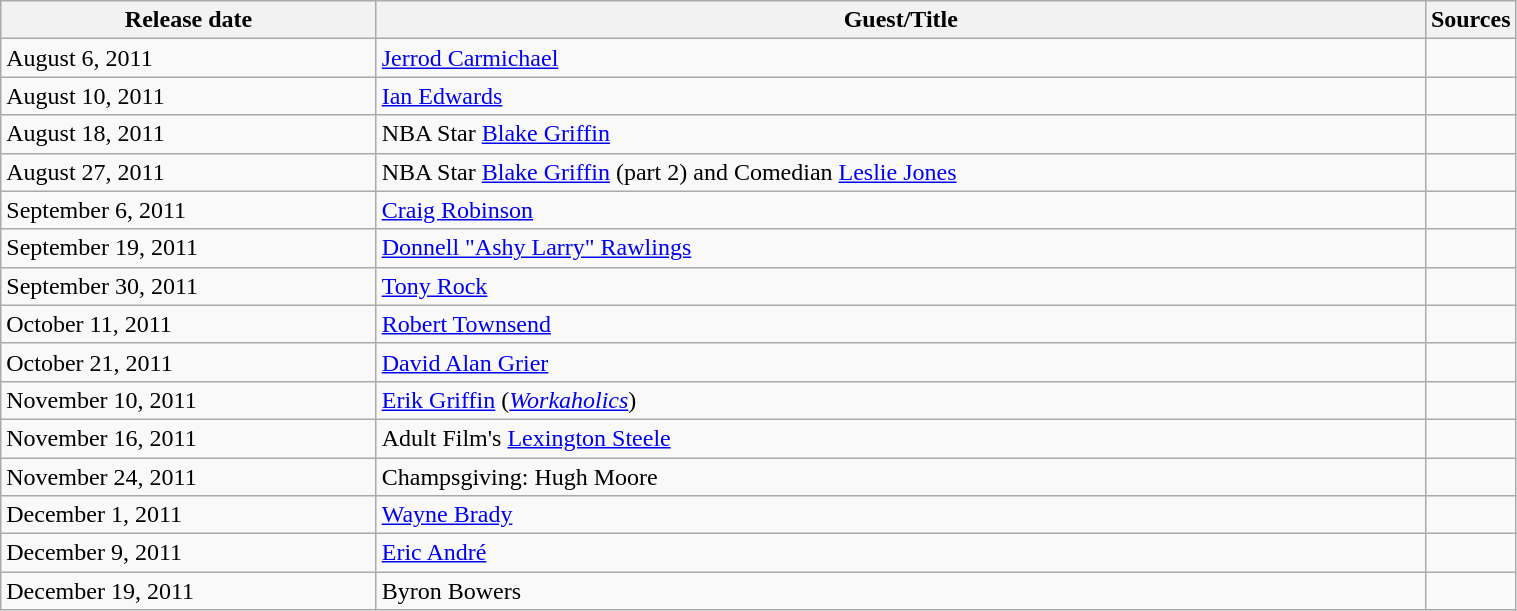<table class="wikitable sortable" style="width:80%;">
<tr>
<th style="width:25%;">Release date</th>
<th style="width:70%;">Guest/Title</th>
<th style="width:5%;">Sources</th>
</tr>
<tr>
<td>August 6, 2011</td>
<td><a href='#'>Jerrod Carmichael</a></td>
<td></td>
</tr>
<tr>
<td>August 10, 2011</td>
<td><a href='#'>Ian Edwards</a></td>
<td></td>
</tr>
<tr>
<td>August 18, 2011</td>
<td>NBA Star <a href='#'>Blake Griffin</a></td>
<td></td>
</tr>
<tr>
<td>August 27, 2011</td>
<td>NBA Star <a href='#'>Blake Griffin</a> (part 2) and Comedian <a href='#'>Leslie Jones</a></td>
<td></td>
</tr>
<tr>
<td>September 6, 2011</td>
<td><a href='#'>Craig Robinson</a></td>
<td></td>
</tr>
<tr>
<td>September 19, 2011</td>
<td><a href='#'>Donnell "Ashy Larry" Rawlings</a></td>
<td></td>
</tr>
<tr>
<td>September 30, 2011</td>
<td><a href='#'>Tony Rock</a></td>
<td></td>
</tr>
<tr>
<td>October 11, 2011</td>
<td><a href='#'>Robert Townsend</a></td>
<td></td>
</tr>
<tr>
<td>October 21, 2011</td>
<td><a href='#'>David Alan Grier</a></td>
<td></td>
</tr>
<tr>
<td>November 10, 2011</td>
<td><a href='#'>Erik Griffin</a> (<em><a href='#'>Workaholics</a></em>)</td>
<td></td>
</tr>
<tr>
<td>November 16, 2011</td>
<td>Adult Film's <a href='#'>Lexington Steele</a></td>
<td></td>
</tr>
<tr>
<td>November 24, 2011</td>
<td>Champsgiving: Hugh Moore</td>
<td></td>
</tr>
<tr>
<td>December 1, 2011</td>
<td><a href='#'>Wayne Brady</a></td>
<td></td>
</tr>
<tr>
<td>December 9, 2011</td>
<td><a href='#'>Eric André</a></td>
<td></td>
</tr>
<tr>
<td>December 19, 2011</td>
<td>Byron Bowers</td>
<td></td>
</tr>
</table>
